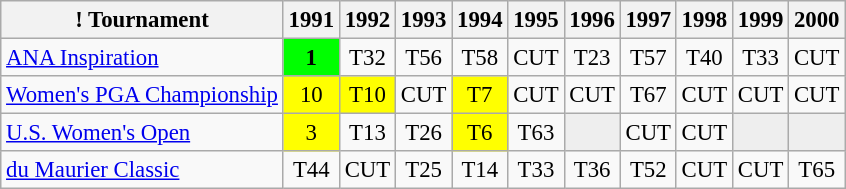<table class="wikitable" style="font-size:95%;text-align:center;">
<tr>
<th>! Tournament</th>
<th>1991</th>
<th>1992</th>
<th>1993</th>
<th>1994</th>
<th>1995</th>
<th>1996</th>
<th>1997</th>
<th>1998</th>
<th>1999</th>
<th>2000</th>
</tr>
<tr>
<td align=left><a href='#'>ANA Inspiration</a></td>
<td style="background:lime;"><strong>1</strong></td>
<td>T32</td>
<td>T56</td>
<td>T58</td>
<td>CUT</td>
<td>T23</td>
<td>T57</td>
<td>T40</td>
<td>T33</td>
<td>CUT</td>
</tr>
<tr>
<td align=left><a href='#'>Women's PGA Championship</a></td>
<td style="background:yellow;">10</td>
<td style="background:yellow;">T10</td>
<td>CUT</td>
<td style="background:yellow;">T7</td>
<td>CUT</td>
<td>CUT</td>
<td>T67</td>
<td>CUT</td>
<td>CUT</td>
<td>CUT</td>
</tr>
<tr>
<td align=left><a href='#'>U.S. Women's Open</a></td>
<td style="background:yellow;">3</td>
<td>T13</td>
<td>T26</td>
<td style="background:yellow;">T6</td>
<td>T63</td>
<td style="background:#eeeeee;"></td>
<td>CUT</td>
<td>CUT</td>
<td style="background:#eeeeee;"></td>
<td style="background:#eeeeee;"></td>
</tr>
<tr>
<td align=left><a href='#'>du Maurier Classic</a></td>
<td>T44</td>
<td>CUT</td>
<td>T25</td>
<td>T14</td>
<td>T33</td>
<td>T36</td>
<td>T52</td>
<td>CUT</td>
<td>CUT</td>
<td>T65</td>
</tr>
</table>
